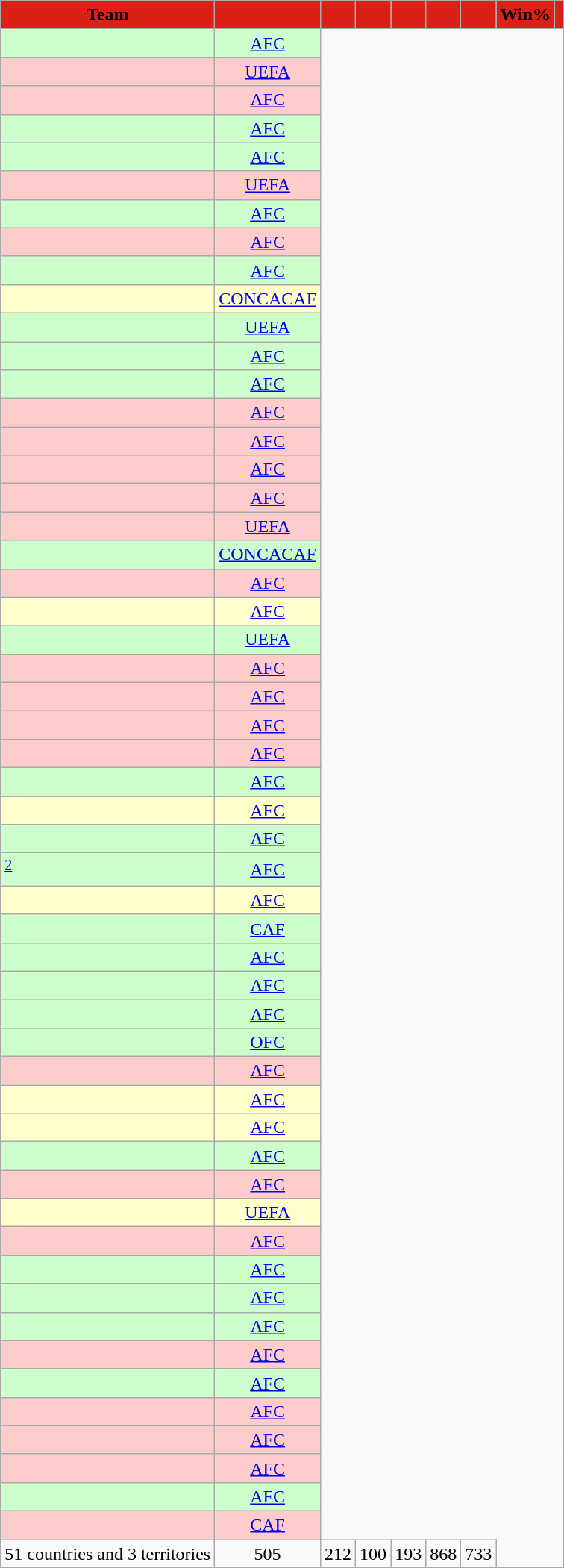<table class="wikitable sortable collapsible collapsed" style="text-align: center; font-size: 100%;">
<tr>
<th style="background-color:#DB2017;"><span>Team</span></th>
<th style="background-color:#DB2017;"><span></span></th>
<th style="background-color:#DB2017;"><span></span></th>
<th style="background-color:#DB2017;"><span></span></th>
<th style="background-color:#DB2017;"><span></span></th>
<th style="background-color:#DB2017;"><span></span></th>
<th style="background-color:#DB2017;"><span></span></th>
<th style="background-color:#DB2017;"><span> Win%</span></th>
<th style="background-color:#DB2017;"><span></span></th>
</tr>
<tr style="background:#ccFFCC">
<td style="text-align:left"><br></td>
<td><a href='#'>AFC</a></td>
</tr>
<tr style="background:#FFCCCC">
<td style="text-align:left"><br></td>
<td><a href='#'>UEFA</a></td>
</tr>
<tr style="background:#FFCCCC">
<td style="text-align:left"><br></td>
<td><a href='#'>AFC</a></td>
</tr>
<tr style="background:#CCFFCC">
<td style="text-align:left"><br></td>
<td><a href='#'>AFC</a></td>
</tr>
<tr style="background:#CCFFCC">
<td style="text-align:left"><br></td>
<td><a href='#'>AFC</a></td>
</tr>
<tr style="background:#FFCCCC">
<td style="text-align:left"><br></td>
<td><a href='#'>UEFA</a></td>
</tr>
<tr style="background:#CCFFCC">
<td style="text-align:left"><br></td>
<td><a href='#'>AFC</a></td>
</tr>
<tr style="background:#FFCCCC">
<td style="text-align:left"><br></td>
<td><a href='#'>AFC</a></td>
</tr>
<tr style="background:#CCFFCC">
<td style="text-align:left"><br></td>
<td><a href='#'>AFC</a></td>
</tr>
<tr style="background:#FFFFCC">
<td style="text-align:left"><br></td>
<td><a href='#'>CONCACAF</a></td>
</tr>
<tr style="background:#CCFFCC">
<td style="text-align:left"><br></td>
<td><a href='#'>UEFA</a></td>
</tr>
<tr style="background:#CCFFCC">
<td style="text-align:left"><br></td>
<td><a href='#'>AFC</a></td>
</tr>
<tr style="background:#CCFFCC">
<td style="text-align:left"><br></td>
<td><a href='#'>AFC</a></td>
</tr>
<tr style="background:#FFCCCC">
<td style="text-align:left"><br></td>
<td><a href='#'>AFC</a></td>
</tr>
<tr style="background:#FFCCCC">
<td style="text-align:left"><br></td>
<td><a href='#'>AFC</a></td>
</tr>
<tr style="background:#FFCCCC">
<td style="text-align:left"><br></td>
<td><a href='#'>AFC</a></td>
</tr>
<tr style="background:#FFCCCC">
<td style="text-align:left"><br></td>
<td><a href='#'>AFC</a></td>
</tr>
<tr style="background:#FFCCCC">
<td style="text-align:left"><br></td>
<td><a href='#'>UEFA</a></td>
</tr>
<tr style="background:#CCFFCC">
<td style="text-align:left"><br></td>
<td><a href='#'>CONCACAF</a></td>
</tr>
<tr style="background:#FFCCCC">
<td style="text-align:left"><br></td>
<td><a href='#'>AFC</a></td>
</tr>
<tr style="background:#FFFFCC">
<td style="text-align:left"><br></td>
<td><a href='#'>AFC</a></td>
</tr>
<tr style="background:#CCFFCC">
<td style="text-align:left"><br></td>
<td><a href='#'>UEFA</a></td>
</tr>
<tr style="background:#FFCCCC">
<td style="text-align:left"><br></td>
<td><a href='#'>AFC</a></td>
</tr>
<tr style="background:#FFCCCC">
<td style="text-align:left"><br></td>
<td><a href='#'>AFC</a></td>
</tr>
<tr style="background:#FFCCCC">
<td style="text-align:left"><br></td>
<td><a href='#'>AFC</a></td>
</tr>
<tr style="background:#FFCCCC">
<td style="text-align:left"><br></td>
<td><a href='#'>AFC</a></td>
</tr>
<tr style="background:#CCFFCC">
<td style="text-align:left"><br></td>
<td><a href='#'>AFC</a></td>
</tr>
<tr style="background:#FFFFCC">
<td style="text-align:left"><br></td>
<td><a href='#'>AFC</a></td>
</tr>
<tr style="background:#CCFFCC">
<td style="text-align:left"><br></td>
<td><a href='#'>AFC</a></td>
</tr>
<tr style="background:#CCFFCC">
<td style="text-align:left"><sup><a href='#'>2</a></sup><br></td>
<td><a href='#'>AFC</a></td>
</tr>
<tr style="background:#FFFFCC">
<td style="text-align:left"><br></td>
<td><a href='#'>AFC</a></td>
</tr>
<tr style="background:#CCFFCC">
<td style="text-align:left"><br></td>
<td><a href='#'>CAF</a></td>
</tr>
<tr style="background:#CCFFCC">
<td style="text-align:left"><br></td>
<td><a href='#'>AFC</a></td>
</tr>
<tr style="background:#CCFFCC">
<td style="text-align:left"><br></td>
<td><a href='#'>AFC</a></td>
</tr>
<tr style="background:#CCFFCC">
<td style="text-align:left"><br></td>
<td><a href='#'>AFC</a></td>
</tr>
<tr style="background:#CCFFCC">
<td style="text-align:left"><br></td>
<td><a href='#'>OFC</a></td>
</tr>
<tr style="background:#FFCCCC">
<td style="text-align:left"><br></td>
<td><a href='#'>AFC</a></td>
</tr>
<tr style="background:#FFFFCC">
<td style="text-align:left"><br></td>
<td><a href='#'>AFC</a></td>
</tr>
<tr style="background:#FFFFCC">
<td style="text-align:left"><br></td>
<td><a href='#'>AFC</a></td>
</tr>
<tr style="background:#CCFFCC">
<td style="text-align:left"><br></td>
<td><a href='#'>AFC</a></td>
</tr>
<tr style="background:#FFCCCC">
<td style="text-align:left"><br></td>
<td><a href='#'>AFC</a></td>
</tr>
<tr style="background:#FFFFCC">
<td style="text-align:left"><br></td>
<td><a href='#'>UEFA</a></td>
</tr>
<tr style="background:#FFCCCC">
<td style="text-align:left"><br></td>
<td><a href='#'>AFC</a></td>
</tr>
<tr style="background:#CCFFCC">
<td style="text-align:left"><br></td>
<td><a href='#'>AFC</a></td>
</tr>
<tr style="background:#CCFFCC">
<td style="text-align:left"><br></td>
<td><a href='#'>AFC</a></td>
</tr>
<tr style="background:#CCFFCC">
<td style="text-align:left"><br></td>
<td><a href='#'>AFC</a></td>
</tr>
<tr style="background:#FFCCCC">
<td style="text-align:left"><br></td>
<td><a href='#'>AFC</a></td>
</tr>
<tr style="background:#CCFFCC">
<td style="text-align:left"><br></td>
<td><a href='#'>AFC</a></td>
</tr>
<tr style="background:#FFCCCC">
<td style="text-align:left"><br></td>
<td><a href='#'>AFC</a></td>
</tr>
<tr style="background:#FFCCCC">
<td style="text-align:left"><br></td>
<td><a href='#'>AFC</a></td>
</tr>
<tr style="background:#FFCCCC">
<td style="text-align:left"><br></td>
<td><a href='#'>AFC</a></td>
</tr>
<tr style="background:#CCFFCC">
<td style="text-align:left"><br></td>
<td><a href='#'>AFC</a></td>
</tr>
<tr style="background:#FFCCCC">
<td style="text-align:left"><br></td>
<td><a href='#'>CAF</a></td>
</tr>
<tr>
<td>51 countries and 3 territories</td>
<td>505</td>
<td>212</td>
<td>100</td>
<td>193</td>
<td>868</td>
<td>733</td>
</tr>
</table>
